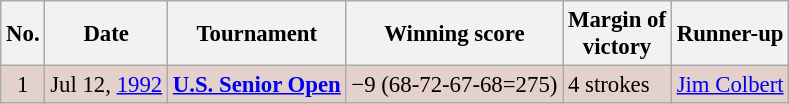<table class="wikitable" style="font-size:95%;">
<tr>
<th>No.</th>
<th>Date</th>
<th>Tournament</th>
<th>Winning score</th>
<th>Margin of<br>victory</th>
<th>Runner-up</th>
</tr>
<tr style="background:#e5d1cb;">
<td align=center>1</td>
<td align=right>Jul 12, <a href='#'>1992</a></td>
<td><strong><a href='#'>U.S. Senior Open</a></strong></td>
<td>−9 (68-72-67-68=275)</td>
<td>4 strokes</td>
<td> <a href='#'>Jim Colbert</a></td>
</tr>
</table>
